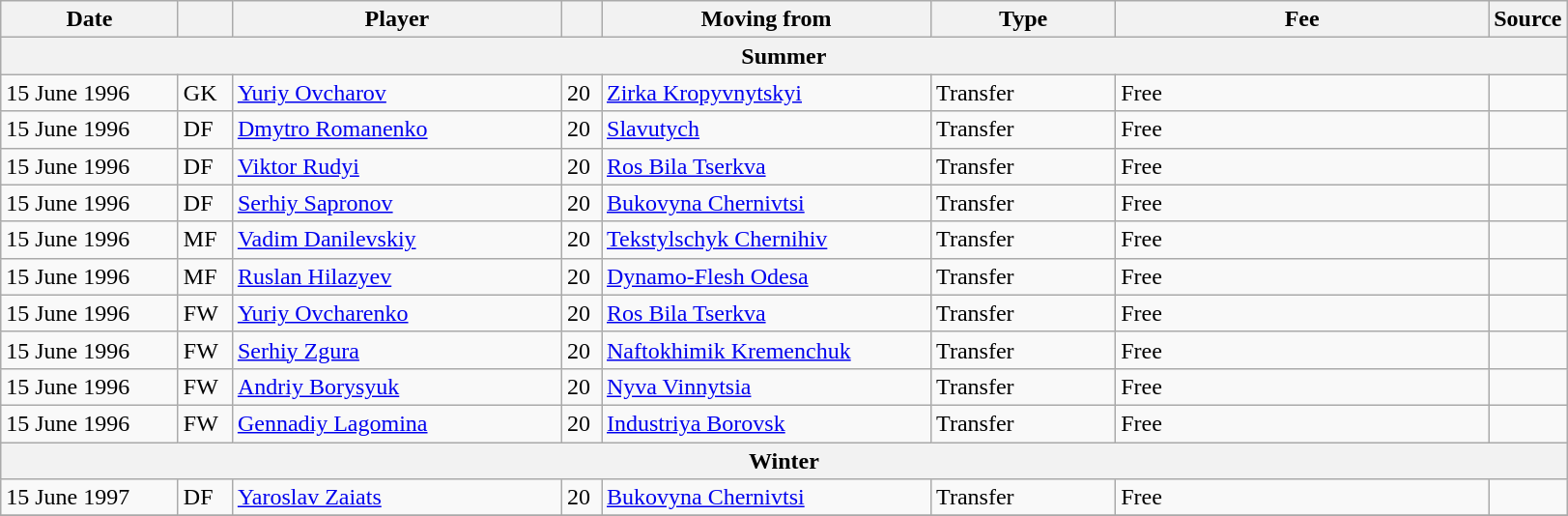<table class="wikitable sortable">
<tr>
<th style="width:115px;">Date</th>
<th style="width:30px;"></th>
<th style="width:220px;">Player</th>
<th style="width:20px;"></th>
<th style="width:220px;">Moving from</th>
<th style="width:120px;" class="unsortable">Type</th>
<th style="width:250px;" class="unsortable">Fee</th>
<th style="width:20px;">Source</th>
</tr>
<tr>
<th colspan=8>Summer</th>
</tr>
<tr>
<td>15 June 1996</td>
<td>GK</td>
<td> <a href='#'>Yuriy Ovcharov</a></td>
<td>20</td>
<td> <a href='#'>Zirka Kropyvnytskyi</a></td>
<td>Transfer</td>
<td>Free</td>
<td></td>
</tr>
<tr>
<td>15 June 1996</td>
<td>DF</td>
<td> <a href='#'>Dmytro Romanenko</a></td>
<td>20</td>
<td> <a href='#'>Slavutych</a></td>
<td>Transfer</td>
<td>Free</td>
<td></td>
</tr>
<tr>
<td>15 June 1996</td>
<td>DF</td>
<td> <a href='#'>Viktor Rudyi</a></td>
<td>20</td>
<td> <a href='#'>Ros Bila Tserkva</a></td>
<td>Transfer</td>
<td>Free</td>
<td></td>
</tr>
<tr>
<td>15 June 1996</td>
<td>DF</td>
<td> <a href='#'>Serhiy Sapronov</a></td>
<td>20</td>
<td> <a href='#'>Bukovyna Chernivtsi</a></td>
<td>Transfer</td>
<td>Free</td>
<td></td>
</tr>
<tr>
<td>15 June 1996</td>
<td>MF</td>
<td> <a href='#'>Vadim Danilevskiy</a></td>
<td>20</td>
<td> <a href='#'>Tekstylschyk Chernihiv</a></td>
<td>Transfer</td>
<td>Free</td>
<td></td>
</tr>
<tr>
<td>15 June 1996</td>
<td>MF</td>
<td> <a href='#'>Ruslan Hilazyev</a></td>
<td>20</td>
<td> <a href='#'>Dynamo-Flesh Odesa</a></td>
<td>Transfer</td>
<td>Free</td>
<td></td>
</tr>
<tr>
<td>15 June 1996</td>
<td>FW</td>
<td> <a href='#'>Yuriy Ovcharenko</a></td>
<td>20</td>
<td> <a href='#'>Ros Bila Tserkva</a></td>
<td>Transfer</td>
<td>Free</td>
<td></td>
</tr>
<tr>
<td>15 June 1996</td>
<td>FW</td>
<td> <a href='#'>Serhiy Zgura</a></td>
<td>20</td>
<td> <a href='#'>Naftokhimik Kremenchuk</a></td>
<td>Transfer</td>
<td>Free</td>
<td></td>
</tr>
<tr>
<td>15 June 1996</td>
<td>FW</td>
<td> <a href='#'>Andriy Borysyuk</a></td>
<td>20</td>
<td> <a href='#'>Nyva Vinnytsia</a></td>
<td>Transfer</td>
<td>Free</td>
<td></td>
</tr>
<tr>
<td>15 June 1996</td>
<td>FW</td>
<td> <a href='#'>Gennadiy Lagomina</a></td>
<td>20</td>
<td> <a href='#'>Industriya Borovsk</a></td>
<td>Transfer</td>
<td>Free</td>
<td></td>
</tr>
<tr>
<th colspan=8>Winter</th>
</tr>
<tr>
<td>15 June 1997</td>
<td>DF</td>
<td> <a href='#'>Yaroslav Zaiats</a></td>
<td>20</td>
<td> <a href='#'>Bukovyna Chernivtsi</a></td>
<td>Transfer</td>
<td>Free</td>
<td></td>
</tr>
<tr>
</tr>
</table>
